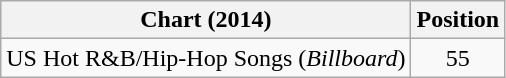<table class="wikitable">
<tr>
<th>Chart (2014)</th>
<th>Position</th>
</tr>
<tr>
<td>US Hot R&B/Hip-Hop Songs (<em>Billboard</em>)</td>
<td style="text-align:center">55</td>
</tr>
</table>
